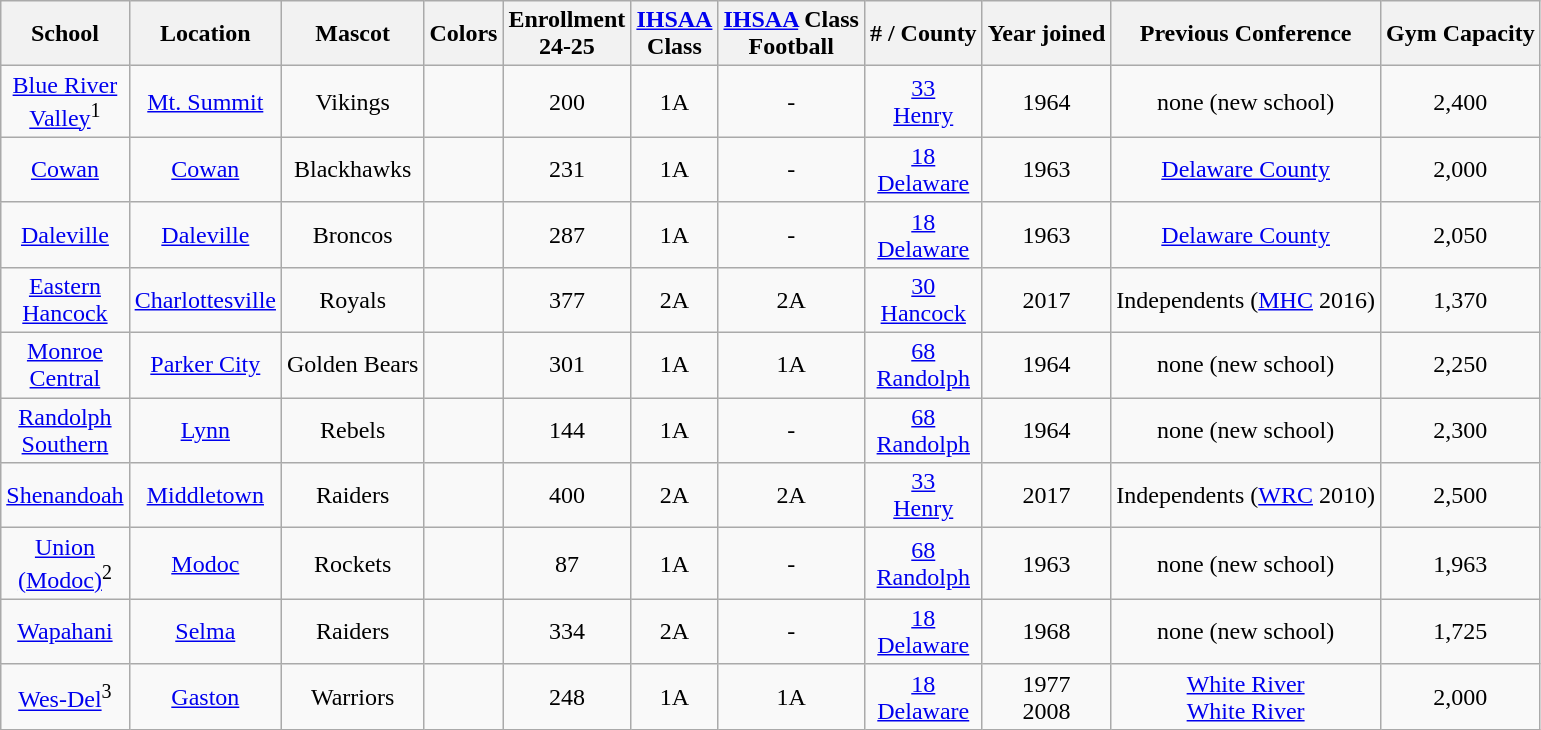<table class="wikitable sortable" style="text-align:center">
<tr>
<th>School</th>
<th class="unsortable">Location</th>
<th class="unsortable">Mascot</th>
<th class="unsortable">Colors</th>
<th>Enrollment  <br> 24-25</th>
<th class="unsortable"><a href='#'>IHSAA</a> <br> Class </th>
<th class="unsortable"><a href='#'>IHSAA</a> Class <br> Football </th>
<th class="unsortable"># / County</th>
<th>Year joined</th>
<th class="unsortable">Previous Conference</th>
<th>Gym Capacity</th>
</tr>
<tr>
<td><a href='#'>Blue River <br> Valley</a><sup>1</sup></td>
<td><a href='#'>Mt. Summit</a></td>
<td>Vikings</td>
<td>  </td>
<td>200</td>
<td>1A</td>
<td>-</td>
<td><a href='#'>33 <br> Henry</a></td>
<td>1964</td>
<td>none (new school)</td>
<td>2,400</td>
</tr>
<tr>
<td><a href='#'>Cowan</a></td>
<td><a href='#'>Cowan</a></td>
<td>Blackhawks</td>
<td>  </td>
<td>231</td>
<td>1A</td>
<td>-</td>
<td><a href='#'>18 <br> Delaware</a></td>
<td>1963</td>
<td><a href='#'>Delaware County</a></td>
<td>2,000</td>
</tr>
<tr>
<td><a href='#'>Daleville</a></td>
<td><a href='#'>Daleville</a></td>
<td>Broncos</td>
<td>  </td>
<td>287</td>
<td>1A</td>
<td>-</td>
<td><a href='#'>18 <br> Delaware</a></td>
<td>1963</td>
<td><a href='#'>Delaware County</a></td>
<td>2,050</td>
</tr>
<tr>
<td><a href='#'>Eastern<br>Hancock</a></td>
<td><a href='#'>Charlottesville</a></td>
<td>Royals</td>
<td> </td>
<td>377</td>
<td>2A</td>
<td>2A</td>
<td><a href='#'>30 <br> Hancock</a></td>
<td>2017</td>
<td>Independents (<a href='#'>MHC</a> 2016)</td>
<td>1,370</td>
</tr>
<tr>
<td><a href='#'>Monroe <br> Central</a></td>
<td><a href='#'>Parker City</a></td>
<td>Golden Bears</td>
<td>  </td>
<td>301</td>
<td>1A</td>
<td>1A</td>
<td><a href='#'>68 <br> Randolph</a></td>
<td>1964</td>
<td>none (new school)</td>
<td>2,250</td>
</tr>
<tr>
<td><a href='#'>Randolph <br> Southern</a></td>
<td><a href='#'>Lynn</a></td>
<td>Rebels</td>
<td>  </td>
<td>144</td>
<td>1A</td>
<td>-</td>
<td><a href='#'>68 <br> Randolph</a></td>
<td>1964</td>
<td>none (new school)</td>
<td>2,300</td>
</tr>
<tr>
<td><a href='#'>Shenandoah</a></td>
<td><a href='#'>Middletown</a></td>
<td>Raiders</td>
<td> </td>
<td>400</td>
<td>2A</td>
<td>2A</td>
<td><a href='#'>33 <br> Henry</a></td>
<td>2017</td>
<td>Independents (<a href='#'>WRC</a> 2010)</td>
<td>2,500</td>
</tr>
<tr>
<td><a href='#'>Union <br> (Modoc)</a><sup>2</sup></td>
<td><a href='#'>Modoc</a></td>
<td>Rockets</td>
<td>  </td>
<td>87</td>
<td>1A</td>
<td>-</td>
<td><a href='#'>68 <br> Randolph</a></td>
<td>1963</td>
<td>none (new school)</td>
<td>1,963</td>
</tr>
<tr>
<td><a href='#'>Wapahani</a></td>
<td><a href='#'>Selma</a></td>
<td>Raiders</td>
<td>  </td>
<td>334</td>
<td>2A</td>
<td>-</td>
<td><a href='#'>18 <br> Delaware</a></td>
<td>1968</td>
<td>none (new school)</td>
<td>1,725</td>
</tr>
<tr>
<td><a href='#'>Wes-Del</a><sup>3</sup></td>
<td><a href='#'>Gaston</a></td>
<td>Warriors</td>
<td> </td>
<td>248</td>
<td>1A</td>
<td>1A</td>
<td><a href='#'>18 <br> Delaware</a></td>
<td>1977<br>2008</td>
<td><a href='#'>White River</a><br><a href='#'>White River</a></td>
<td>2,000</td>
</tr>
</table>
